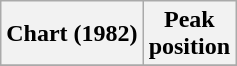<table class="wikitable">
<tr>
<th>Chart (1982)</th>
<th>Peak<br>position</th>
</tr>
<tr>
</tr>
</table>
